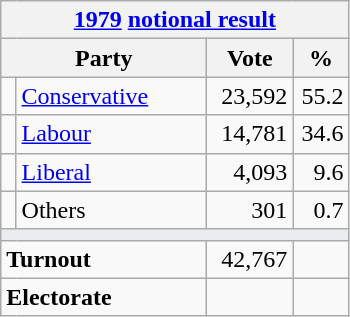<table class="wikitable">
<tr>
<th colspan="4"><a href='#'>1979</a> <a href='#'>notional result</a></th>
</tr>
<tr>
<th bgcolor="#DDDDFF" width="130px" colspan="2">Party</th>
<th bgcolor="#DDDDFF" width="50px">Vote</th>
<th bgcolor="#DDDDFF" width="30px">%</th>
</tr>
<tr>
<td></td>
<td><a href='#'>Conservative</a></td>
<td align=right>23,592</td>
<td align=right>55.2</td>
</tr>
<tr>
<td></td>
<td><a href='#'>Labour</a></td>
<td align=right>14,781</td>
<td align=right>34.6</td>
</tr>
<tr>
<td></td>
<td><a href='#'>Liberal</a></td>
<td align=right>4,093</td>
<td align=right>9.6</td>
</tr>
<tr>
<td></td>
<td>Others</td>
<td align=right>301</td>
<td align=right>0.7</td>
</tr>
<tr>
<td colspan="4" bgcolor="#EAECF0"></td>
</tr>
<tr>
<td colspan="2"><strong>Turnout</strong></td>
<td align=right>42,767</td>
<td align=right></td>
</tr>
<tr>
<td colspan="2"><strong>Electorate</strong></td>
<td align=right></td>
</tr>
</table>
